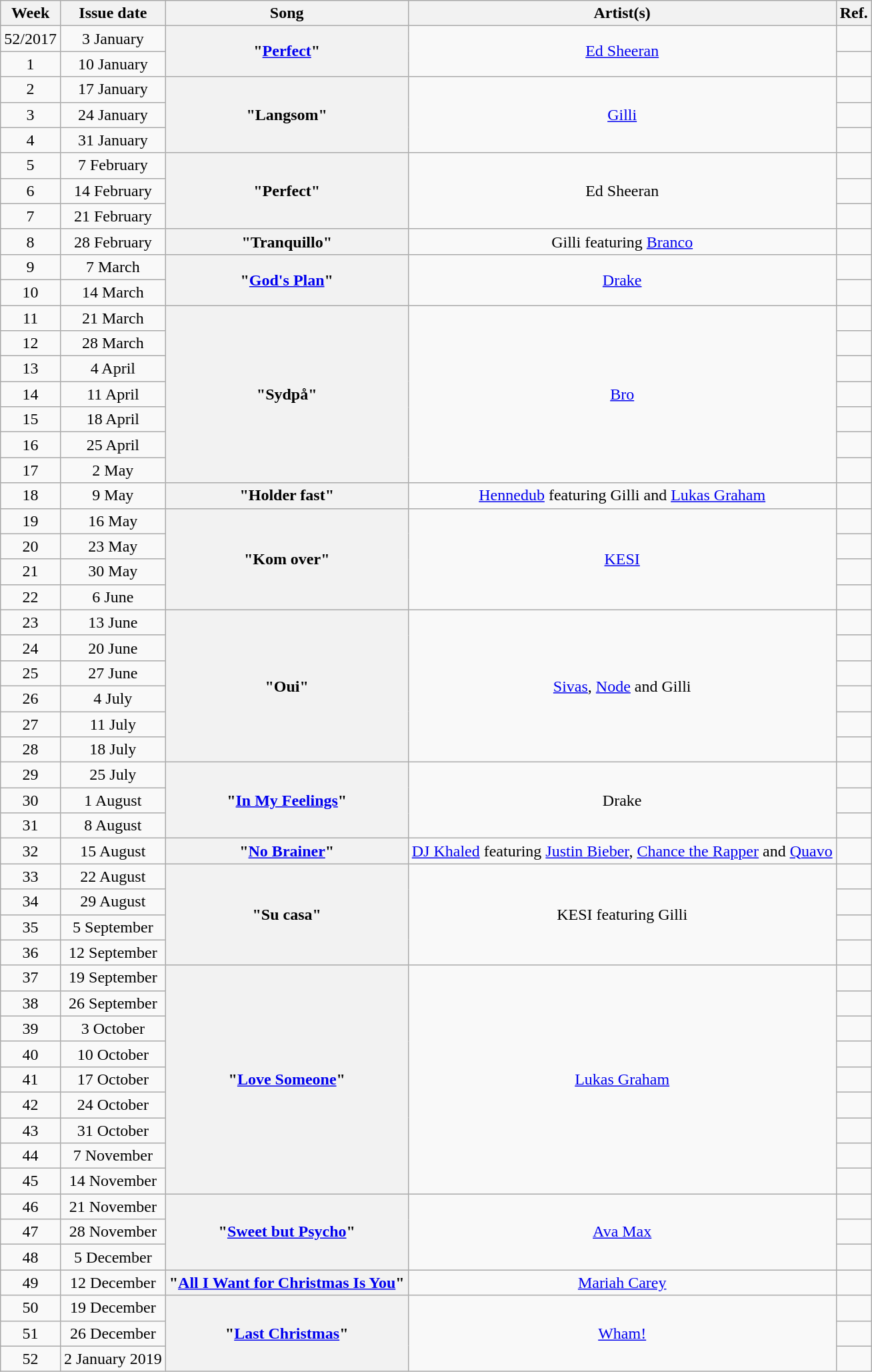<table class="wikitable plainrowheaders" style="text-align: center;">
<tr>
<th scope="col">Week</th>
<th scope="col">Issue date</th>
<th scope="col">Song</th>
<th scope="col">Artist(s)</th>
<th scope="col">Ref.</th>
</tr>
<tr>
<td>52/2017</td>
<td>3 January</td>
<th scope="row" rowspan="2">"<a href='#'>Perfect</a>"</th>
<td rowspan="2"><a href='#'>Ed Sheeran</a></td>
<td></td>
</tr>
<tr>
<td>1</td>
<td>10 January</td>
<td></td>
</tr>
<tr>
<td>2</td>
<td>17 January</td>
<th scope="row" rowspan="3">"Langsom"</th>
<td rowspan="3"><a href='#'>Gilli</a></td>
<td></td>
</tr>
<tr>
<td>3</td>
<td>24 January</td>
<td></td>
</tr>
<tr>
<td>4</td>
<td>31 January</td>
<td></td>
</tr>
<tr>
<td>5</td>
<td>7 February</td>
<th scope="row" rowspan="3">"Perfect"</th>
<td rowspan="3">Ed Sheeran</td>
<td></td>
</tr>
<tr>
<td>6</td>
<td>14 February</td>
<td></td>
</tr>
<tr>
<td>7</td>
<td>21 February</td>
<td></td>
</tr>
<tr>
<td>8</td>
<td>28 February</td>
<th scope="row">"Tranquillo"</th>
<td>Gilli featuring <a href='#'>Branco</a></td>
<td></td>
</tr>
<tr>
<td>9</td>
<td>7 March</td>
<th scope="row" rowspan="2">"<a href='#'>God's Plan</a>"</th>
<td rowspan="2"><a href='#'>Drake</a></td>
<td></td>
</tr>
<tr>
<td>10</td>
<td>14 March</td>
<td></td>
</tr>
<tr>
<td>11</td>
<td>21 March</td>
<th scope="row" rowspan="7">"Sydpå"</th>
<td rowspan="7"><a href='#'>Bro</a></td>
<td></td>
</tr>
<tr>
<td>12</td>
<td>28 March</td>
<td></td>
</tr>
<tr>
<td>13</td>
<td>4 April</td>
<td></td>
</tr>
<tr>
<td>14</td>
<td>11 April</td>
<td></td>
</tr>
<tr>
<td>15</td>
<td>18 April</td>
<td></td>
</tr>
<tr>
<td>16</td>
<td>25 April</td>
<td></td>
</tr>
<tr>
<td>17</td>
<td>2 May</td>
<td></td>
</tr>
<tr>
<td>18</td>
<td>9 May</td>
<th scope="row">"Holder fast"</th>
<td><a href='#'>Hennedub</a> featuring Gilli and <a href='#'>Lukas Graham</a></td>
<td></td>
</tr>
<tr>
<td>19</td>
<td>16 May</td>
<th scope="row" rowspan="4">"Kom over"</th>
<td rowspan="4"><a href='#'>KESI</a></td>
<td></td>
</tr>
<tr>
<td>20</td>
<td>23 May</td>
<td></td>
</tr>
<tr>
<td>21</td>
<td>30 May</td>
<td></td>
</tr>
<tr>
<td>22</td>
<td>6 June</td>
<td></td>
</tr>
<tr>
<td>23</td>
<td>13 June</td>
<th scope="row" rowspan="6">"Oui"</th>
<td rowspan="6"><a href='#'>Sivas</a>, <a href='#'>Node</a> and Gilli</td>
<td></td>
</tr>
<tr>
<td>24</td>
<td>20 June</td>
<td></td>
</tr>
<tr>
<td>25</td>
<td>27 June</td>
<td></td>
</tr>
<tr>
<td>26</td>
<td>4 July</td>
<td></td>
</tr>
<tr>
<td>27</td>
<td>11 July</td>
<td></td>
</tr>
<tr>
<td>28</td>
<td>18 July</td>
<td></td>
</tr>
<tr>
<td>29</td>
<td>25 July</td>
<th scope="row" rowspan="3">"<a href='#'>In My Feelings</a>"</th>
<td rowspan="3">Drake</td>
<td></td>
</tr>
<tr>
<td>30</td>
<td>1 August</td>
<td></td>
</tr>
<tr>
<td>31</td>
<td>8 August</td>
<td></td>
</tr>
<tr>
<td>32</td>
<td>15 August</td>
<th scope="row">"<a href='#'>No Brainer</a>"</th>
<td><a href='#'>DJ Khaled</a> featuring <a href='#'>Justin Bieber</a>, <a href='#'>Chance the Rapper</a> and <a href='#'>Quavo</a></td>
<td></td>
</tr>
<tr>
<td>33</td>
<td>22 August</td>
<th scope="row" rowspan="4">"Su casa"</th>
<td rowspan="4">KESI featuring Gilli</td>
<td></td>
</tr>
<tr>
<td>34</td>
<td>29 August</td>
<td></td>
</tr>
<tr>
<td>35</td>
<td>5 September</td>
<td></td>
</tr>
<tr>
<td>36</td>
<td>12 September</td>
<td></td>
</tr>
<tr>
<td>37</td>
<td>19 September</td>
<th scope="row" rowspan="9">"<a href='#'>Love Someone</a>"</th>
<td rowspan="9"><a href='#'>Lukas Graham</a></td>
<td></td>
</tr>
<tr>
<td>38</td>
<td>26 September</td>
<td></td>
</tr>
<tr>
<td>39</td>
<td>3 October</td>
<td></td>
</tr>
<tr>
<td>40</td>
<td>10 October</td>
<td></td>
</tr>
<tr>
<td>41</td>
<td>17 October</td>
<td></td>
</tr>
<tr>
<td>42</td>
<td>24 October</td>
<td></td>
</tr>
<tr>
<td>43</td>
<td>31 October</td>
<td></td>
</tr>
<tr>
<td>44</td>
<td>7 November</td>
<td></td>
</tr>
<tr>
<td>45</td>
<td>14 November</td>
<td></td>
</tr>
<tr>
<td>46</td>
<td>21 November</td>
<th scope="row" rowspan="3">"<a href='#'>Sweet but Psycho</a>"</th>
<td rowspan="3"><a href='#'>Ava Max</a></td>
<td></td>
</tr>
<tr>
<td>47</td>
<td>28 November</td>
<td></td>
</tr>
<tr>
<td>48</td>
<td>5 December</td>
<td></td>
</tr>
<tr>
<td>49</td>
<td>12 December</td>
<th scope="row">"<a href='#'>All I Want for Christmas Is You</a>"</th>
<td><a href='#'>Mariah Carey</a></td>
<td></td>
</tr>
<tr>
<td>50</td>
<td>19 December</td>
<th scope="row" rowspan="3">"<a href='#'>Last Christmas</a>"</th>
<td rowspan="3"><a href='#'>Wham!</a></td>
<td></td>
</tr>
<tr>
<td>51</td>
<td>26 December</td>
<td></td>
</tr>
<tr>
<td>52</td>
<td>2 January 2019</td>
<td></td>
</tr>
</table>
